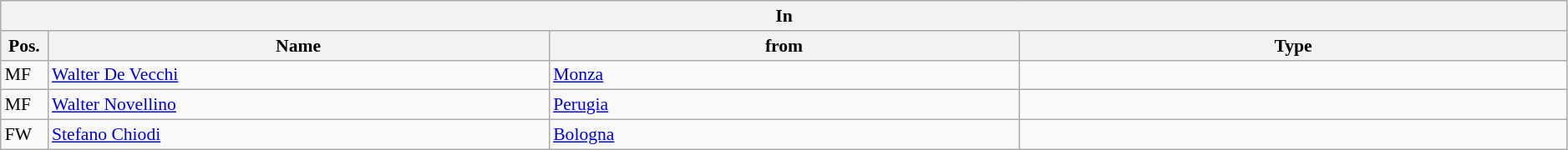<table class="wikitable" style="font-size:90%;width:99%;">
<tr>
<th colspan="4">In</th>
</tr>
<tr>
<th width=3%>Pos.</th>
<th width=32%>Name</th>
<th width=30%>from</th>
<th width=35%>Type</th>
</tr>
<tr>
<td>MF</td>
<td><a href='#'>Walter De Vecchi</a></td>
<td><a href='#'>Monza</a></td>
<td></td>
</tr>
<tr>
<td>MF</td>
<td><a href='#'>Walter Novellino</a></td>
<td><a href='#'>Perugia</a></td>
<td></td>
</tr>
<tr>
<td>FW</td>
<td><a href='#'>Stefano Chiodi</a></td>
<td><a href='#'>Bologna</a></td>
<td></td>
</tr>
</table>
